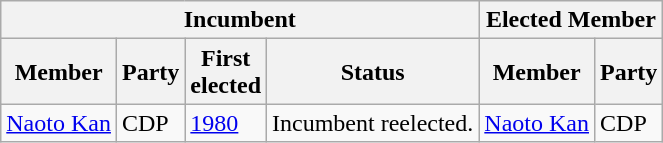<table class="wikitable sortable">
<tr>
<th colspan=4>Incumbent</th>
<th colspan=2>Elected Member</th>
</tr>
<tr>
<th>Member</th>
<th>Party</th>
<th>First<br>elected</th>
<th>Status</th>
<th>Member</th>
<th>Party</th>
</tr>
<tr>
<td><a href='#'>Naoto Kan</a></td>
<td>CDP</td>
<td><a href='#'>1980</a></td>
<td>Incumbent reelected.</td>
<td><a href='#'>Naoto Kan</a></td>
<td>CDP</td>
</tr>
</table>
